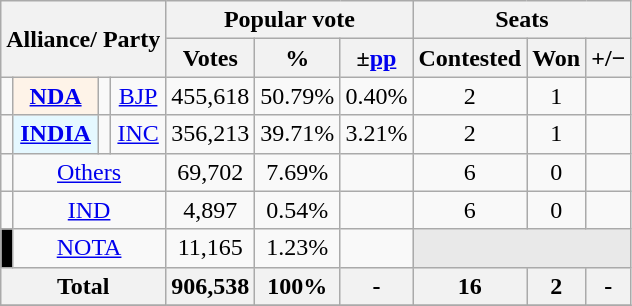<table class="wikitable sortable" style="text-align:center;">
<tr>
<th colspan="4" rowspan="2">Alliance/ Party</th>
<th colspan="3">Popular vote</th>
<th colspan="3">Seats</th>
</tr>
<tr>
<th>Votes</th>
<th>%</th>
<th>±<a href='#'>pp</a></th>
<th>Contested</th>
<th>Won</th>
<th><strong>+/−</strong></th>
</tr>
<tr>
<td></td>
<th style="background:#fef3e8"><a href='#'>NDA</a></th>
<td></td>
<td><a href='#'>BJP</a></td>
<td>455,618</td>
<td>50.79%</td>
<td>0.40%</td>
<td>2</td>
<td>1</td>
<td></td>
</tr>
<tr>
<td></td>
<th style="background:#E5F8FF"><a href='#'>INDIA</a></th>
<td></td>
<td><a href='#'>INC</a></td>
<td>356,213</td>
<td>39.71%</td>
<td>3.21%</td>
<td>2</td>
<td>1</td>
<td></td>
</tr>
<tr>
<td></td>
<td colspan="3"><a href='#'>Others</a></td>
<td>69,702</td>
<td>7.69%</td>
<td></td>
<td>6</td>
<td>0</td>
<td></td>
</tr>
<tr>
<td></td>
<td colspan="3"><a href='#'>IND</a></td>
<td>4,897</td>
<td>0.54%</td>
<td></td>
<td>6</td>
<td>0</td>
<td></td>
</tr>
<tr>
<td bgcolor="Black"></td>
<td colspan="3"><a href='#'>NOTA</a></td>
<td>11,165</td>
<td>1.23%</td>
<td></td>
<th colspan="3" style="background-color:#E9E9E9"></th>
</tr>
<tr>
<th colspan="4">Total</th>
<th>906,538</th>
<th>100%</th>
<th>-</th>
<th>16</th>
<th>2</th>
<th>-</th>
</tr>
<tr>
</tr>
</table>
